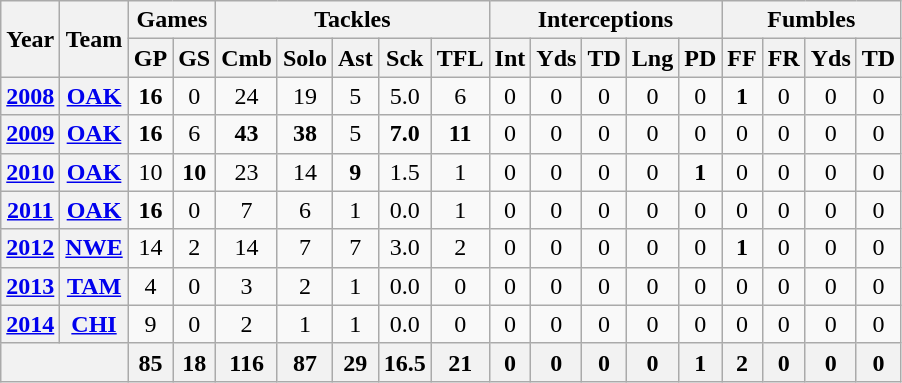<table class="wikitable" style="text-align:center">
<tr>
<th rowspan="2">Year</th>
<th rowspan="2">Team</th>
<th colspan="2">Games</th>
<th colspan="5">Tackles</th>
<th colspan="5">Interceptions</th>
<th colspan="4">Fumbles</th>
</tr>
<tr>
<th>GP</th>
<th>GS</th>
<th>Cmb</th>
<th>Solo</th>
<th>Ast</th>
<th>Sck</th>
<th>TFL</th>
<th>Int</th>
<th>Yds</th>
<th>TD</th>
<th>Lng</th>
<th>PD</th>
<th>FF</th>
<th>FR</th>
<th>Yds</th>
<th>TD</th>
</tr>
<tr>
<th><a href='#'>2008</a></th>
<th><a href='#'>OAK</a></th>
<td><strong>16</strong></td>
<td>0</td>
<td>24</td>
<td>19</td>
<td>5</td>
<td>5.0</td>
<td>6</td>
<td>0</td>
<td>0</td>
<td>0</td>
<td>0</td>
<td>0</td>
<td><strong>1</strong></td>
<td>0</td>
<td>0</td>
<td>0</td>
</tr>
<tr>
<th><a href='#'>2009</a></th>
<th><a href='#'>OAK</a></th>
<td><strong>16</strong></td>
<td>6</td>
<td><strong>43</strong></td>
<td><strong>38</strong></td>
<td>5</td>
<td><strong>7.0</strong></td>
<td><strong>11</strong></td>
<td>0</td>
<td>0</td>
<td>0</td>
<td>0</td>
<td>0</td>
<td>0</td>
<td>0</td>
<td>0</td>
<td>0</td>
</tr>
<tr>
<th><a href='#'>2010</a></th>
<th><a href='#'>OAK</a></th>
<td>10</td>
<td><strong>10</strong></td>
<td>23</td>
<td>14</td>
<td><strong>9</strong></td>
<td>1.5</td>
<td>1</td>
<td>0</td>
<td>0</td>
<td>0</td>
<td>0</td>
<td><strong>1</strong></td>
<td>0</td>
<td>0</td>
<td>0</td>
<td>0</td>
</tr>
<tr>
<th><a href='#'>2011</a></th>
<th><a href='#'>OAK</a></th>
<td><strong>16</strong></td>
<td>0</td>
<td>7</td>
<td>6</td>
<td>1</td>
<td>0.0</td>
<td>1</td>
<td>0</td>
<td>0</td>
<td>0</td>
<td>0</td>
<td>0</td>
<td>0</td>
<td>0</td>
<td>0</td>
<td>0</td>
</tr>
<tr>
<th><a href='#'>2012</a></th>
<th><a href='#'>NWE</a></th>
<td>14</td>
<td>2</td>
<td>14</td>
<td>7</td>
<td>7</td>
<td>3.0</td>
<td>2</td>
<td>0</td>
<td>0</td>
<td>0</td>
<td>0</td>
<td>0</td>
<td><strong>1</strong></td>
<td>0</td>
<td>0</td>
<td>0</td>
</tr>
<tr>
<th><a href='#'>2013</a></th>
<th><a href='#'>TAM</a></th>
<td>4</td>
<td>0</td>
<td>3</td>
<td>2</td>
<td>1</td>
<td>0.0</td>
<td>0</td>
<td>0</td>
<td>0</td>
<td>0</td>
<td>0</td>
<td>0</td>
<td>0</td>
<td>0</td>
<td>0</td>
<td>0</td>
</tr>
<tr>
<th><a href='#'>2014</a></th>
<th><a href='#'>CHI</a></th>
<td>9</td>
<td>0</td>
<td>2</td>
<td>1</td>
<td>1</td>
<td>0.0</td>
<td>0</td>
<td>0</td>
<td>0</td>
<td>0</td>
<td>0</td>
<td>0</td>
<td>0</td>
<td>0</td>
<td>0</td>
<td>0</td>
</tr>
<tr>
<th colspan="2"></th>
<th>85</th>
<th>18</th>
<th>116</th>
<th>87</th>
<th>29</th>
<th>16.5</th>
<th>21</th>
<th>0</th>
<th>0</th>
<th>0</th>
<th>0</th>
<th>1</th>
<th>2</th>
<th>0</th>
<th>0</th>
<th>0</th>
</tr>
</table>
